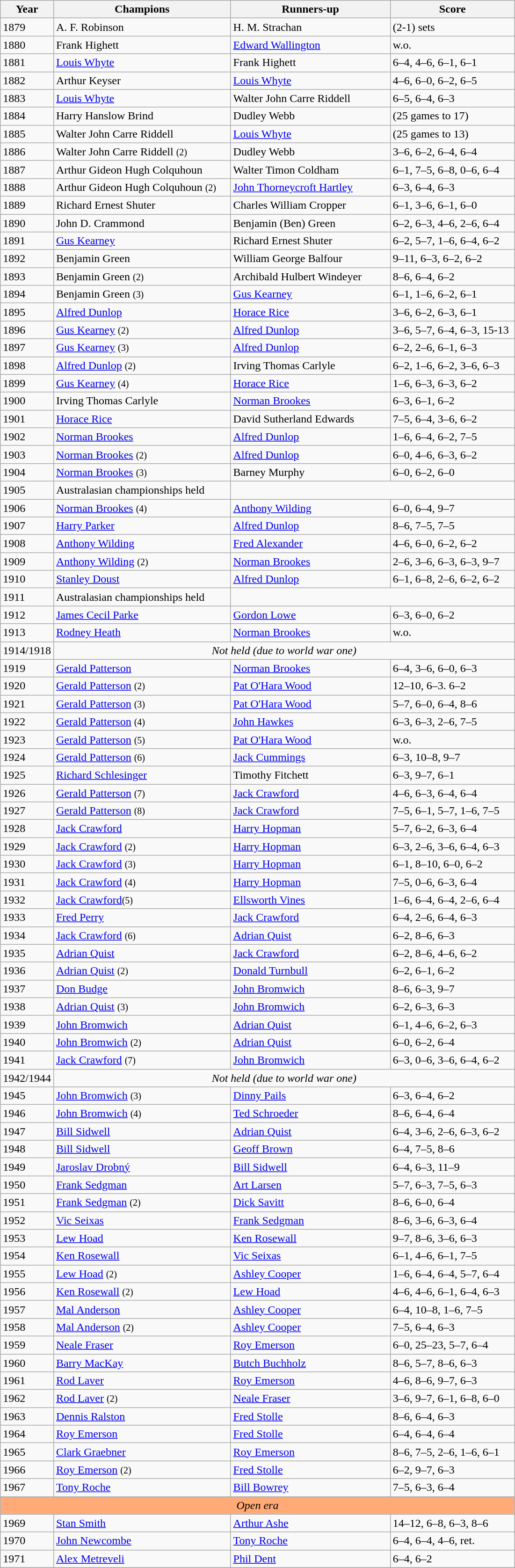<table class="wikitable">
<tr>
<th style="width:60px;">Year</th>
<th style="width:245px;">Champions</th>
<th style="width:220px;">Runners-up</th>
<th style="width:170px;">Score</th>
</tr>
<tr>
<td>1879 </td>
<td> A. F. Robinson</td>
<td> H. M. Strachan</td>
<td>(2-1) sets</td>
</tr>
<tr>
<td>1880 </td>
<td> Frank Highett</td>
<td> <a href='#'>Edward Wallington</a></td>
<td>w.o.</td>
</tr>
<tr>
<td>1881</td>
<td> <a href='#'>Louis Whyte</a></td>
<td> Frank Highett</td>
<td>6–4, 4–6, 6–1, 6–1</td>
</tr>
<tr>
<td>1882</td>
<td> Arthur Keyser</td>
<td> <a href='#'>Louis Whyte</a></td>
<td>4–6, 6–0, 6–2, 6–5</td>
</tr>
<tr>
<td>1883 </td>
<td> <a href='#'>Louis Whyte</a></td>
<td>  Walter John Carre Riddell</td>
<td>6–5, 6–4, 6–3</td>
</tr>
<tr>
<td>1884</td>
<td> Harry Hanslow Brind</td>
<td> Dudley Webb</td>
<td>(25 games to 17)</td>
</tr>
<tr>
<td>1885 </td>
<td>  Walter John Carre Riddell </td>
<td> <a href='#'>Louis Whyte</a></td>
<td>(25 games to 13)</td>
</tr>
<tr>
<td>1886</td>
<td>  Walter John Carre Riddell  <small>(2)</small></td>
<td> Dudley Webb</td>
<td>3–6, 6–2, 6–4, 6–4</td>
</tr>
<tr>
<td>1887 </td>
<td> Arthur Gideon Hugh Colquhoun</td>
<td> Walter Timon Coldham </td>
<td>6–1, 7–5, 6–8, 0–6, 6–4</td>
</tr>
<tr>
<td>1888 </td>
<td> Arthur Gideon Hugh Colquhoun <small>(2)</small></td>
<td> <a href='#'>John Thorneycroft Hartley</a></td>
<td>6–3, 6–4, 6–3</td>
</tr>
<tr>
<td>1889 </td>
<td> Richard Ernest Shuter</td>
<td> Charles William Cropper </td>
<td>6–1, 3–6, 6–1, 6–0</td>
</tr>
<tr>
<td>1890 </td>
<td> John D. Crammond</td>
<td> Benjamin (Ben) Green </td>
<td>6–2, 6–3, 4–6, 2–6, 6–4</td>
</tr>
<tr>
<td>1891</td>
<td> <a href='#'>Gus Kearney</a></td>
<td> Richard Ernest Shuter</td>
<td>6–2, 5–7, 1–6, 6–4, 6–2</td>
</tr>
<tr>
<td>1892</td>
<td> Benjamin Green</td>
<td> William George Balfour</td>
<td>9–11, 6–3, 6–2, 6–2</td>
</tr>
<tr>
<td>1893</td>
<td> Benjamin Green <small>(2)</small></td>
<td> Archibald Hulbert Windeyer</td>
<td>8–6, 6–4, 6–2</td>
</tr>
<tr>
<td>1894</td>
<td> Benjamin Green <small>(3)</small></td>
<td> <a href='#'>Gus Kearney</a></td>
<td>6–1, 1–6, 6–2, 6–1</td>
</tr>
<tr>
<td>1895</td>
<td> <a href='#'>Alfred Dunlop</a></td>
<td> <a href='#'>Horace Rice</a></td>
<td>3–6, 6–2, 6–3, 6–1</td>
</tr>
<tr>
<td>1896</td>
<td> <a href='#'>Gus Kearney</a> <small>(2)</small></td>
<td> <a href='#'>Alfred Dunlop</a></td>
<td>3–6, 5–7, 6–4, 6–3, 15-13</td>
</tr>
<tr>
<td>1897</td>
<td> <a href='#'>Gus Kearney</a> <small>(3)</small></td>
<td> <a href='#'>Alfred Dunlop</a></td>
<td>6–2, 2–6, 6–1, 6–3</td>
</tr>
<tr>
<td>1898</td>
<td> <a href='#'>Alfred Dunlop</a> <small>(2)</small></td>
<td> Irving Thomas Carlyle</td>
<td>6–2, 1–6, 6–2, 3–6, 6–3</td>
</tr>
<tr>
<td>1899</td>
<td> <a href='#'>Gus Kearney</a> <small>(4)</small></td>
<td> <a href='#'>Horace Rice</a></td>
<td>1–6, 6–3, 6–3, 6–2</td>
</tr>
<tr>
<td>1900</td>
<td> Irving Thomas Carlyle</td>
<td> <a href='#'>Norman Brookes</a></td>
<td>6–3, 6–1, 6–2</td>
</tr>
<tr>
<td>1901</td>
<td> <a href='#'>Horace Rice</a></td>
<td> David Sutherland Edwards</td>
<td>7–5, 6–4, 3–6, 6–2</td>
</tr>
<tr>
<td>1902</td>
<td> <a href='#'>Norman Brookes</a></td>
<td> <a href='#'>Alfred Dunlop</a></td>
<td>1–6, 6–4, 6–2, 7–5</td>
</tr>
<tr>
<td>1903</td>
<td> <a href='#'>Norman Brookes</a> <small>(2)</small></td>
<td> <a href='#'>Alfred Dunlop</a></td>
<td>6–0, 4–6, 6–3, 6–2</td>
</tr>
<tr>
<td>1904</td>
<td> <a href='#'>Norman Brookes</a> <small>(3)</small></td>
<td> Barney Murphy</td>
<td>6–0, 6–2, 6–0</td>
</tr>
<tr>
<td>1905</td>
<td>Australasian championships held</td>
</tr>
<tr>
<td>1906</td>
<td> <a href='#'>Norman Brookes</a> <small>(4)</small></td>
<td> <a href='#'>Anthony Wilding</a></td>
<td>6–0, 6–4, 9–7</td>
</tr>
<tr>
<td>1907</td>
<td> <a href='#'>Harry Parker</a></td>
<td> <a href='#'>Alfred Dunlop</a></td>
<td>8–6, 7–5, 7–5</td>
</tr>
<tr>
<td>1908</td>
<td> <a href='#'>Anthony Wilding</a></td>
<td> <a href='#'>Fred Alexander</a></td>
<td>4–6, 6–0, 6–2, 6–2</td>
</tr>
<tr>
<td>1909 </td>
<td> <a href='#'>Anthony Wilding</a> <small>(2)</small></td>
<td> <a href='#'>Norman Brookes</a></td>
<td>2–6, 3–6, 6–3, 6–3, 9–7</td>
</tr>
<tr>
<td>1910</td>
<td> <a href='#'>Stanley Doust</a></td>
<td> <a href='#'>Alfred Dunlop</a></td>
<td>6–1, 6–8, 2–6, 6–2, 6–2</td>
</tr>
<tr>
<td>1911</td>
<td>Australasian championships held</td>
</tr>
<tr>
<td>1912</td>
<td> <a href='#'>James Cecil Parke</a></td>
<td> <a href='#'>Gordon Lowe</a></td>
<td>6–3, 6–0, 6–2</td>
</tr>
<tr>
<td>1913</td>
<td> <a href='#'>Rodney Heath</a></td>
<td> <a href='#'>Norman Brookes</a></td>
<td>w.o.</td>
</tr>
<tr>
<td>1914/1918</td>
<td colspan=4 align=center><em>Not held (due to world war one)</em></td>
</tr>
<tr>
<td>1919 </td>
<td> <a href='#'>Gerald Patterson</a></td>
<td> <a href='#'>Norman Brookes</a></td>
<td>6–4, 3–6, 6–0, 6–3</td>
</tr>
<tr>
<td>1920 </td>
<td> <a href='#'>Gerald Patterson</a> <small>(2)</small></td>
<td> <a href='#'>Pat O'Hara Wood</a></td>
<td>12–10, 6–3. 6–2</td>
</tr>
<tr>
<td>1921 </td>
<td> <a href='#'>Gerald Patterson</a> <small>(3)</small></td>
<td> <a href='#'>Pat O'Hara Wood</a></td>
<td>5–7, 6–0, 6–4, 8–6</td>
</tr>
<tr>
<td>1922 </td>
<td> <a href='#'>Gerald Patterson</a> <small>(4)</small></td>
<td> <a href='#'>John Hawkes</a></td>
<td>6–3, 6–3, 2–6, 7–5</td>
</tr>
<tr>
<td>1923 </td>
<td> <a href='#'>Gerald Patterson</a> <small>(5)</small></td>
<td> <a href='#'>Pat O'Hara Wood</a></td>
<td>w.o.</td>
</tr>
<tr>
<td>1924 </td>
<td> <a href='#'>Gerald Patterson</a> <small>(6)</small></td>
<td> <a href='#'>Jack Cummings</a></td>
<td>6–3, 10–8, 9–7</td>
</tr>
<tr>
<td>1925</td>
<td> <a href='#'>Richard Schlesinger</a></td>
<td> Timothy Fitchett</td>
<td>6–3, 9–7, 6–1</td>
</tr>
<tr>
<td>1926 </td>
<td> <a href='#'>Gerald Patterson</a> <small>(7)</small></td>
<td> <a href='#'>Jack Crawford</a></td>
<td>4–6, 6–3, 6–4, 6–4</td>
</tr>
<tr>
<td>1927 </td>
<td> <a href='#'>Gerald Patterson</a> <small>(8)</small></td>
<td> <a href='#'>Jack Crawford</a></td>
<td>7–5, 6–1, 5–7, 1–6, 7–5</td>
</tr>
<tr>
<td>1928</td>
<td> <a href='#'>Jack Crawford</a></td>
<td> <a href='#'>Harry Hopman</a></td>
<td>5–7, 6–2, 6–3, 6–4</td>
</tr>
<tr>
<td>1929</td>
<td> <a href='#'>Jack Crawford</a> <small>(2)</small></td>
<td> <a href='#'>Harry Hopman</a></td>
<td>6–3, 2–6, 3–6, 6–4, 6–3</td>
</tr>
<tr>
<td>1930</td>
<td> <a href='#'>Jack Crawford</a> <small>(3)</small></td>
<td> <a href='#'>Harry Hopman</a></td>
<td>6–1, 8–10, 6–0, 6–2</td>
</tr>
<tr>
<td>1931</td>
<td> <a href='#'>Jack Crawford</a> <small>(4)</small></td>
<td> <a href='#'>Harry Hopman</a></td>
<td>7–5, 0–6, 6–3, 6–4</td>
</tr>
<tr>
<td>1932</td>
<td> <a href='#'>Jack Crawford</a><small>(5)</small></td>
<td> <a href='#'>Ellsworth Vines</a></td>
<td>1–6, 6–4, 6–4, 2–6, 6–4</td>
</tr>
<tr>
<td>1933</td>
<td>  <a href='#'>Fred Perry</a></td>
<td> <a href='#'>Jack Crawford</a></td>
<td>6–4, 2–6, 6–4, 6–3</td>
</tr>
<tr>
<td>1934</td>
<td> <a href='#'>Jack Crawford</a> <small>(6)</small></td>
<td> <a href='#'>Adrian Quist</a></td>
<td>6–2, 8–6, 6–3</td>
</tr>
<tr>
<td>1935</td>
<td> <a href='#'>Adrian Quist</a></td>
<td> <a href='#'>Jack Crawford</a></td>
<td>6–2, 8–6, 4–6, 6–2</td>
</tr>
<tr>
<td>1936</td>
<td> <a href='#'>Adrian Quist</a> <small>(2)</small></td>
<td> <a href='#'>Donald Turnbull</a></td>
<td>6–2, 6–1, 6–2</td>
</tr>
<tr>
<td>1937 </td>
<td> <a href='#'>Don Budge</a></td>
<td> <a href='#'>John Bromwich</a></td>
<td>8–6, 6–3, 9–7</td>
</tr>
<tr>
<td>1938</td>
<td> <a href='#'>Adrian Quist</a> <small>(3)</small></td>
<td> <a href='#'>John Bromwich</a></td>
<td>6–2, 6–3, 6–3</td>
</tr>
<tr>
<td>1939</td>
<td> <a href='#'>John Bromwich</a></td>
<td> <a href='#'>Adrian Quist</a></td>
<td>6–1, 4–6, 6–2, 6–3</td>
</tr>
<tr>
<td>1940</td>
<td> <a href='#'>John Bromwich</a> <small>(2)</small></td>
<td> <a href='#'>Adrian Quist</a></td>
<td>6–0, 6–2, 6–4</td>
</tr>
<tr>
<td>1941</td>
<td> <a href='#'>Jack Crawford</a> <small>(7)</small></td>
<td> <a href='#'>John Bromwich</a></td>
<td>6–3, 0–6, 3–6, 6–4, 6–2</td>
</tr>
<tr>
<td>1942/1944</td>
<td colspan=4 align=center><em>Not held (due to world war one)</em></td>
</tr>
<tr>
<td>1945</td>
<td> <a href='#'>John Bromwich</a> <small>(3)</small></td>
<td> <a href='#'>Dinny Pails</a></td>
<td>6–3, 6–4, 6–2</td>
</tr>
<tr>
<td>1946</td>
<td> <a href='#'>John Bromwich</a> <small>(4)</small></td>
<td> <a href='#'>Ted Schroeder</a></td>
<td>8–6, 6–4, 6–4</td>
</tr>
<tr>
<td>1947</td>
<td> <a href='#'>Bill Sidwell</a></td>
<td> <a href='#'>Adrian Quist</a></td>
<td>6–4, 3–6, 2–6, 6–3, 6–2</td>
</tr>
<tr>
<td>1948 </td>
<td> <a href='#'>Bill Sidwell</a></td>
<td> <a href='#'>Geoff Brown</a></td>
<td>6–4, 7–5, 8–6</td>
</tr>
<tr>
<td>1949</td>
<td> <a href='#'>Jaroslav Drobný</a></td>
<td> <a href='#'>Bill Sidwell</a></td>
<td>6–4, 6–3, 11–9</td>
</tr>
<tr>
<td>1950</td>
<td> <a href='#'>Frank Sedgman</a></td>
<td> <a href='#'>Art Larsen</a></td>
<td>5–7, 6–3, 7–5, 6–3</td>
</tr>
<tr>
<td>1951</td>
<td> <a href='#'>Frank Sedgman</a> <small>(2)</small></td>
<td>  <a href='#'>Dick Savitt</a></td>
<td>8–6, 6–0, 6–4</td>
</tr>
<tr>
<td>1952</td>
<td> <a href='#'>Vic Seixas</a></td>
<td> <a href='#'>Frank Sedgman</a></td>
<td>8–6, 3–6, 6–3, 6–4</td>
</tr>
<tr>
<td>1953 </td>
<td> <a href='#'>Lew Hoad</a></td>
<td> <a href='#'>Ken Rosewall</a></td>
<td>9–7, 8–6, 3–6, 6–3</td>
</tr>
<tr>
<td>1954 </td>
<td> <a href='#'>Ken Rosewall</a></td>
<td> <a href='#'>Vic Seixas</a></td>
<td>6–1, 4–6, 6–1, 7–5</td>
</tr>
<tr>
<td>1955</td>
<td> <a href='#'>Lew Hoad</a> <small>(2)</small></td>
<td> <a href='#'>Ashley Cooper</a></td>
<td>1–6, 6–4, 6–4, 5–7, 6–4</td>
</tr>
<tr>
<td>1956</td>
<td> <a href='#'>Ken Rosewall</a> <small>(2)</small></td>
<td> <a href='#'>Lew Hoad</a></td>
<td>4–6, 4–6, 6–1, 6–4, 6–3</td>
</tr>
<tr>
<td>1957</td>
<td> <a href='#'>Mal Anderson</a></td>
<td> <a href='#'>Ashley Cooper</a></td>
<td>6–4, 10–8, 1–6, 7–5</td>
</tr>
<tr>
<td>1958</td>
<td> <a href='#'>Mal Anderson</a> <small>(2)</small></td>
<td> <a href='#'>Ashley Cooper</a></td>
<td>7–5, 6–4, 6–3</td>
</tr>
<tr>
<td>1959</td>
<td> <a href='#'>Neale Fraser</a></td>
<td> <a href='#'>Roy Emerson</a></td>
<td>6–0, 25–23, 5–7, 6–4</td>
</tr>
<tr>
<td>1960</td>
<td> <a href='#'>Barry MacKay</a></td>
<td> <a href='#'>Butch Buchholz</a></td>
<td>8–6, 5–7, 8–6, 6–3</td>
</tr>
<tr>
<td>1961</td>
<td> <a href='#'>Rod Laver</a></td>
<td> <a href='#'>Roy Emerson</a></td>
<td>4–6, 8–6, 9–7, 6–3</td>
</tr>
<tr>
<td>1962</td>
<td> <a href='#'>Rod Laver</a> <small>(2)</small></td>
<td> <a href='#'>Neale Fraser</a></td>
<td>3–6, 9–7, 6–1, 6–8, 6–0</td>
</tr>
<tr>
<td>1963</td>
<td> <a href='#'>Dennis Ralston</a></td>
<td> <a href='#'>Fred Stolle</a></td>
<td>8–6, 6–4, 6–3</td>
</tr>
<tr>
<td>1964</td>
<td> <a href='#'>Roy Emerson</a></td>
<td> <a href='#'>Fred Stolle</a></td>
<td>6–4, 6–4, 6–4</td>
</tr>
<tr>
<td>1965</td>
<td> <a href='#'>Clark Graebner</a></td>
<td> <a href='#'>Roy Emerson</a></td>
<td>8–6, 7–5, 2–6, 1–6, 6–1</td>
</tr>
<tr>
<td>1966</td>
<td> <a href='#'>Roy Emerson</a> <small>(2)</small></td>
<td> <a href='#'>Fred Stolle</a></td>
<td>6–2, 9–7, 6–3</td>
</tr>
<tr>
<td>1967</td>
<td> <a href='#'>Tony Roche</a></td>
<td> <a href='#'>Bill Bowrey</a></td>
<td>7–5, 6–3, 6–4</td>
</tr>
<tr>
</tr>
<tr style=background-color:#ffaa77>
<td colspan=10 align=center><em>Open era</em></td>
</tr>
<tr>
<td>1969</td>
<td> <a href='#'>Stan Smith</a></td>
<td> <a href='#'>Arthur Ashe</a></td>
<td>14–12, 6–8, 6–3, 8–6</td>
</tr>
<tr>
<td>1970</td>
<td> <a href='#'>John Newcombe</a></td>
<td> <a href='#'>Tony Roche</a></td>
<td>6–4, 6–4, 4–6, ret.</td>
</tr>
<tr>
<td>1971 </td>
<td> <a href='#'>Alex Metreveli</a></td>
<td> <a href='#'>Phil Dent</a></td>
<td>6–4, 6–2</td>
</tr>
<tr>
</tr>
</table>
